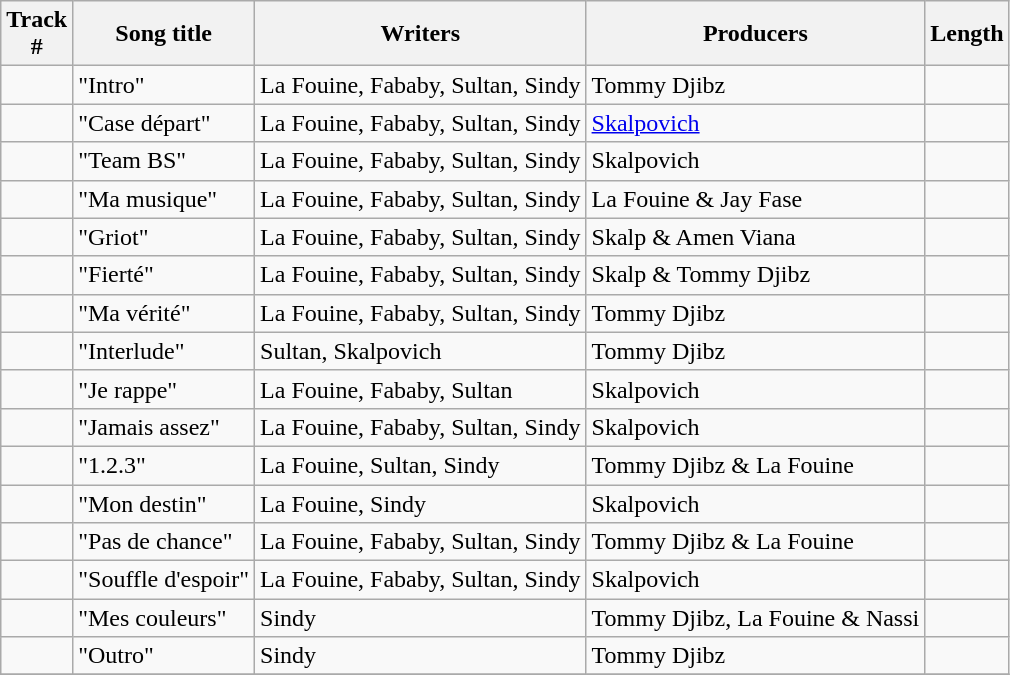<table class="wikitable">
<tr>
<th>Track <br>#</th>
<th><strong>Song title</strong></th>
<th><strong>Writers</strong></th>
<th><strong>Producers</strong></th>
<th><strong>Length</strong></th>
</tr>
<tr>
<td></td>
<td>"Intro"</td>
<td>La Fouine, Fababy, Sultan, Sindy</td>
<td>Tommy Djibz</td>
<td></td>
</tr>
<tr>
<td></td>
<td>"Case départ"</td>
<td>La Fouine, Fababy, Sultan, Sindy</td>
<td><a href='#'>Skalpovich</a></td>
<td></td>
</tr>
<tr>
<td></td>
<td>"Team BS"</td>
<td>La Fouine, Fababy, Sultan, Sindy</td>
<td>Skalpovich</td>
<td></td>
</tr>
<tr>
<td></td>
<td>"Ma musique"</td>
<td>La Fouine, Fababy, Sultan, Sindy</td>
<td>La Fouine & Jay Fase</td>
<td></td>
</tr>
<tr>
<td></td>
<td>"Griot"</td>
<td>La Fouine, Fababy, Sultan, Sindy</td>
<td>Skalp & Amen Viana</td>
<td></td>
</tr>
<tr>
<td></td>
<td>"Fierté"</td>
<td>La Fouine, Fababy, Sultan, Sindy</td>
<td>Skalp & Tommy Djibz</td>
<td></td>
</tr>
<tr>
<td></td>
<td>"Ma vérité"</td>
<td>La Fouine, Fababy, Sultan, Sindy</td>
<td>Tommy Djibz</td>
<td></td>
</tr>
<tr>
<td></td>
<td>"Interlude"</td>
<td>Sultan, Skalpovich</td>
<td>Tommy Djibz</td>
<td></td>
</tr>
<tr>
<td></td>
<td>"Je rappe"</td>
<td>La Fouine, Fababy, Sultan</td>
<td>Skalpovich</td>
<td></td>
</tr>
<tr>
<td></td>
<td>"Jamais assez"</td>
<td>La Fouine, Fababy, Sultan, Sindy</td>
<td>Skalpovich</td>
<td></td>
</tr>
<tr>
<td></td>
<td>"1.2.3"</td>
<td>La Fouine, Sultan, Sindy</td>
<td>Tommy Djibz & La Fouine</td>
<td></td>
</tr>
<tr>
<td></td>
<td>"Mon destin"</td>
<td>La Fouine, Sindy</td>
<td>Skalpovich</td>
<td></td>
</tr>
<tr>
<td></td>
<td>"Pas de chance"</td>
<td>La Fouine, Fababy, Sultan, Sindy</td>
<td>Tommy Djibz & La Fouine</td>
<td></td>
</tr>
<tr>
<td></td>
<td>"Souffle d'espoir"</td>
<td>La Fouine, Fababy, Sultan, Sindy</td>
<td>Skalpovich</td>
<td></td>
</tr>
<tr>
<td></td>
<td>"Mes couleurs"</td>
<td>Sindy</td>
<td>Tommy Djibz, La Fouine & Nassi</td>
<td></td>
</tr>
<tr>
<td></td>
<td>"Outro"</td>
<td>Sindy</td>
<td>Tommy Djibz</td>
<td></td>
</tr>
<tr>
</tr>
</table>
